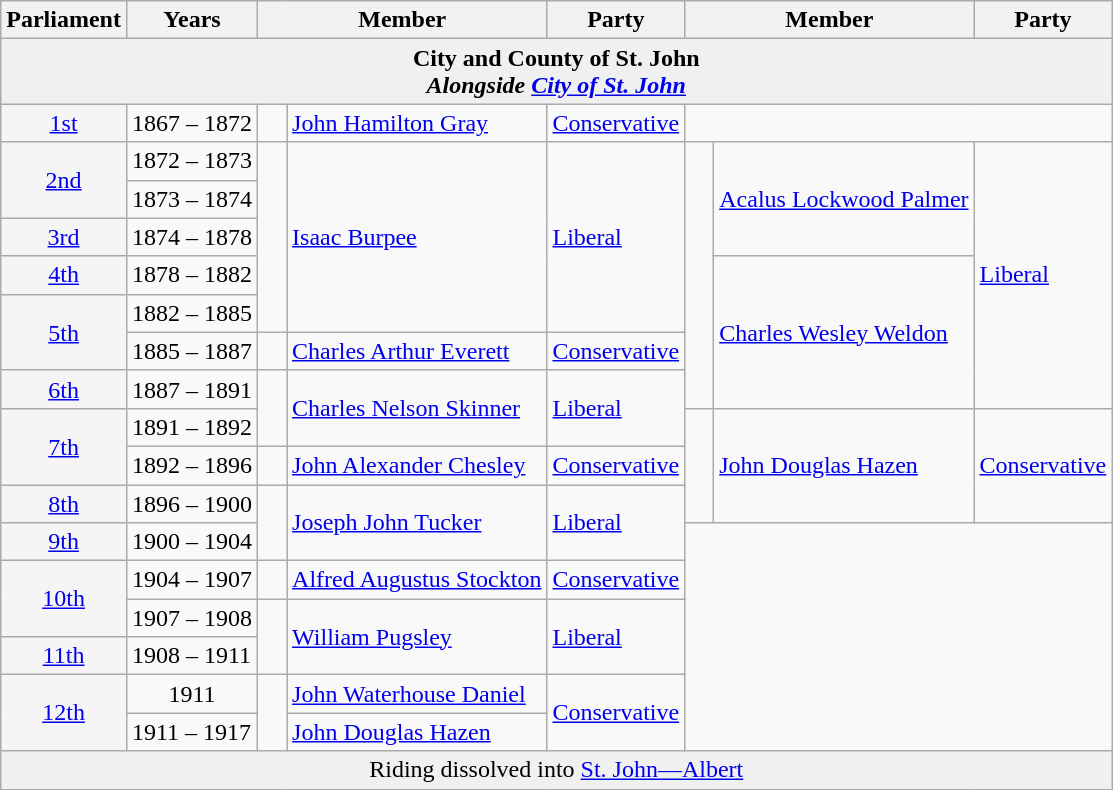<table class="wikitable">
<tr>
<th>Parliament</th>
<th style="width: 80px;">Years</th>
<th colspan="2">Member</th>
<th>Party</th>
<th colspan="2">Member</th>
<th>Party</th>
</tr>
<tr>
<td bgcolor="#F0F0F0" colspan="8" align="center"><strong>City and County of St. John</strong><br><strong><em>Alongside<em> <a href='#'>City of St. John</a><strong></td>
</tr>
<tr>
<td bgcolor="whitesmoke" align="center"><a href='#'>1st</a></td>
<td>1867 – 1872</td>
<td>   </td>
<td><a href='#'>John Hamilton Gray</a></td>
<td><a href='#'>Conservative</a></td>
</tr>
<tr>
<td rowspan="2" bgcolor="whitesmoke" align="center"><a href='#'>2nd</a></td>
<td>1872 – 1873</td>
<td rowspan="5" >   </td>
<td rowspan="5"><a href='#'>Isaac Burpee</a></td>
<td rowspan="5"><a href='#'>Liberal</a></td>
<td rowspan="7" >   </td>
<td rowspan="3"><a href='#'>Acalus Lockwood Palmer</a></td>
<td rowspan="7"><a href='#'>Liberal</a></td>
</tr>
<tr>
<td>1873 – 1874</td>
</tr>
<tr>
<td bgcolor="whitesmoke" align="center"><a href='#'>3rd</a></td>
<td>1874 – 1878</td>
</tr>
<tr>
<td bgcolor="whitesmoke" align="center"><a href='#'>4th</a></td>
<td>1878 – 1882</td>
<td rowspan="4"><a href='#'>Charles Wesley Weldon</a></td>
</tr>
<tr>
<td rowspan="2" bgcolor="whitesmoke" align="center"><a href='#'>5th</a></td>
<td>1882 – 1885</td>
</tr>
<tr>
<td>1885 – 1887</td>
<td>   </td>
<td><a href='#'>Charles Arthur Everett</a></td>
<td><a href='#'>Conservative</a></td>
</tr>
<tr>
<td bgcolor="whitesmoke" align="center"><a href='#'>6th</a></td>
<td>1887 – 1891</td>
<td rowspan="2" >   </td>
<td rowspan="2"><a href='#'>Charles Nelson Skinner</a></td>
<td rowspan="2"><a href='#'>Liberal</a></td>
</tr>
<tr>
<td rowspan="2" bgcolor="whitesmoke" align="center"><a href='#'>7th</a></td>
<td>1891 – 1892</td>
<td rowspan="3" >   </td>
<td rowspan="3"><a href='#'>John Douglas Hazen</a></td>
<td rowspan="3"><a href='#'>Conservative</a></td>
</tr>
<tr>
<td>1892 – 1896</td>
<td>   </td>
<td><a href='#'>John Alexander Chesley</a></td>
<td><a href='#'>Conservative</a></td>
</tr>
<tr>
<td bgcolor="whitesmoke" align="center"><a href='#'>8th</a></td>
<td>1896 – 1900</td>
<td rowspan="2" >   </td>
<td rowspan="2"><a href='#'>Joseph John Tucker</a></td>
<td rowspan="2"><a href='#'>Liberal</a></td>
</tr>
<tr>
<td bgcolor="whitesmoke" align="center"><a href='#'>9th</a></td>
<td>1900 – 1904</td>
</tr>
<tr>
<td rowspan="2" bgcolor="whitesmoke" align="center"><a href='#'>10th</a></td>
<td>1904 – 1907</td>
<td>   </td>
<td><a href='#'>Alfred Augustus Stockton</a></td>
<td><a href='#'>Conservative</a></td>
</tr>
<tr>
<td>1907 – 1908</td>
<td rowspan="2" >   </td>
<td rowspan="2"><a href='#'>William Pugsley</a></td>
<td rowspan="2"><a href='#'>Liberal</a></td>
</tr>
<tr>
<td bgcolor="whitesmoke" align="center"><a href='#'>11th</a></td>
<td>1908 – 1911</td>
</tr>
<tr>
<td rowspan="2" bgcolor="whitesmoke" align="center"><a href='#'>12th</a></td>
<td align="center">1911</td>
<td rowspan="2" >   </td>
<td><a href='#'>John Waterhouse Daniel</a></td>
<td rowspan="2"><a href='#'>Conservative</a></td>
</tr>
<tr>
<td>1911 – 1917</td>
<td><a href='#'>John Douglas Hazen</a></td>
</tr>
<tr>
<td bgcolor="#F0F0F0" colspan="8" align="center"></em></strong>Riding dissolved into</em> <a href='#'>St. John—Albert</a></strong></td>
</tr>
<tr>
</tr>
</table>
